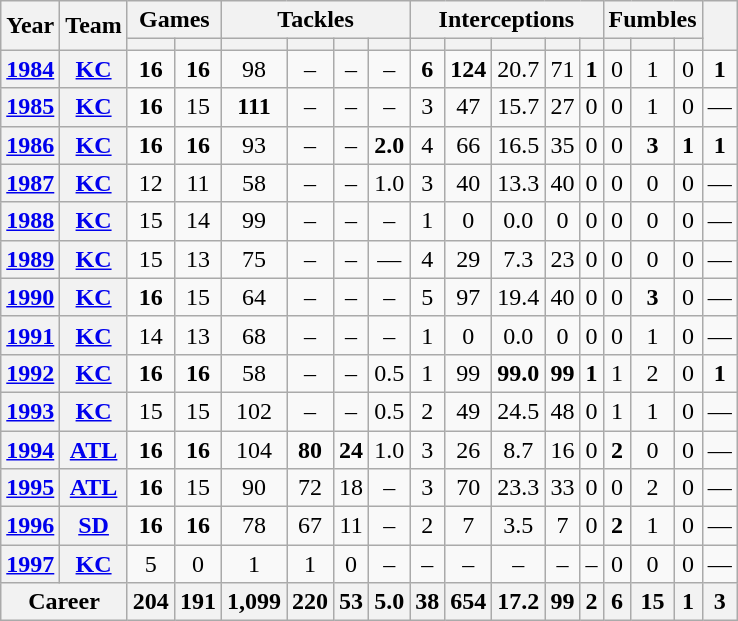<table class="wikitable" style="text-align:center;">
<tr>
<th rowspan="2">Year</th>
<th rowspan="2">Team</th>
<th colspan="2">Games</th>
<th colspan="4">Tackles</th>
<th colspan="5">Interceptions</th>
<th colspan="3">Fumbles</th>
<th rowspan="2"></th>
</tr>
<tr>
<th></th>
<th></th>
<th></th>
<th></th>
<th></th>
<th></th>
<th></th>
<th></th>
<th></th>
<th></th>
<th></th>
<th></th>
<th></th>
<th></th>
</tr>
<tr>
<th><a href='#'>1984</a></th>
<th><a href='#'>KC</a></th>
<td><strong>16</strong></td>
<td><strong>16</strong></td>
<td>98</td>
<td>–</td>
<td>–</td>
<td>–</td>
<td><strong>6</strong></td>
<td><strong>124</strong></td>
<td>20.7</td>
<td>71</td>
<td><strong>1</strong></td>
<td>0</td>
<td>1</td>
<td>0</td>
<td><strong>1</strong></td>
</tr>
<tr>
<th><a href='#'>1985</a></th>
<th><a href='#'>KC</a></th>
<td><strong>16</strong></td>
<td>15</td>
<td><strong>111</strong></td>
<td>–</td>
<td>–</td>
<td>–</td>
<td>3</td>
<td>47</td>
<td>15.7</td>
<td>27</td>
<td>0</td>
<td>0</td>
<td>1</td>
<td>0</td>
<td>—</td>
</tr>
<tr>
<th><a href='#'>1986</a></th>
<th><a href='#'>KC</a></th>
<td><strong>16</strong></td>
<td><strong>16</strong></td>
<td>93</td>
<td>–</td>
<td>–</td>
<td><strong>2.0</strong></td>
<td>4</td>
<td>66</td>
<td>16.5</td>
<td>35</td>
<td>0</td>
<td>0</td>
<td><strong>3</strong></td>
<td><strong>1</strong></td>
<td><strong>1</strong></td>
</tr>
<tr>
<th><a href='#'>1987</a></th>
<th><a href='#'>KC</a></th>
<td>12</td>
<td>11</td>
<td>58</td>
<td>–</td>
<td>–</td>
<td>1.0</td>
<td>3</td>
<td>40</td>
<td>13.3</td>
<td>40</td>
<td>0</td>
<td>0</td>
<td>0</td>
<td>0</td>
<td>—</td>
</tr>
<tr>
<th><a href='#'>1988</a></th>
<th><a href='#'>KC</a></th>
<td>15</td>
<td>14</td>
<td>99</td>
<td>–</td>
<td>–</td>
<td>–</td>
<td>1</td>
<td>0</td>
<td>0.0</td>
<td>0</td>
<td>0</td>
<td>0</td>
<td>0</td>
<td>0</td>
<td>—</td>
</tr>
<tr>
<th><a href='#'>1989</a></th>
<th><a href='#'>KC</a></th>
<td>15</td>
<td>13</td>
<td>75</td>
<td>–</td>
<td>–</td>
<td>—</td>
<td>4</td>
<td>29</td>
<td>7.3</td>
<td>23</td>
<td>0</td>
<td>0</td>
<td>0</td>
<td>0</td>
<td>—</td>
</tr>
<tr>
<th><a href='#'>1990</a></th>
<th><a href='#'>KC</a></th>
<td><strong>16</strong></td>
<td>15</td>
<td>64</td>
<td>–</td>
<td>–</td>
<td>–</td>
<td>5</td>
<td>97</td>
<td>19.4</td>
<td>40</td>
<td>0</td>
<td>0</td>
<td><strong>3</strong></td>
<td>0</td>
<td>—</td>
</tr>
<tr>
<th><a href='#'>1991</a></th>
<th><a href='#'>KC</a></th>
<td>14</td>
<td>13</td>
<td>68</td>
<td>–</td>
<td>–</td>
<td>–</td>
<td>1</td>
<td>0</td>
<td>0.0</td>
<td>0</td>
<td>0</td>
<td>0</td>
<td>1</td>
<td>0</td>
<td>—</td>
</tr>
<tr>
<th><a href='#'>1992</a></th>
<th><a href='#'>KC</a></th>
<td><strong>16</strong></td>
<td><strong>16</strong></td>
<td>58</td>
<td>–</td>
<td>–</td>
<td>0.5</td>
<td>1</td>
<td>99</td>
<td><strong>99.0</strong></td>
<td><strong>99</strong></td>
<td><strong>1</strong></td>
<td>1</td>
<td>2</td>
<td>0</td>
<td><strong>1</strong></td>
</tr>
<tr>
<th><a href='#'>1993</a></th>
<th><a href='#'>KC</a></th>
<td>15</td>
<td>15</td>
<td>102</td>
<td>–</td>
<td>–</td>
<td>0.5</td>
<td>2</td>
<td>49</td>
<td>24.5</td>
<td>48</td>
<td>0</td>
<td>1</td>
<td>1</td>
<td>0</td>
<td>—</td>
</tr>
<tr>
<th><a href='#'>1994</a></th>
<th><a href='#'>ATL</a></th>
<td><strong>16</strong></td>
<td><strong>16</strong></td>
<td>104</td>
<td><strong>80</strong></td>
<td><strong>24</strong></td>
<td>1.0</td>
<td>3</td>
<td>26</td>
<td>8.7</td>
<td>16</td>
<td>0</td>
<td><strong>2</strong></td>
<td>0</td>
<td>0</td>
<td>—</td>
</tr>
<tr>
<th><a href='#'>1995</a></th>
<th><a href='#'>ATL</a></th>
<td><strong>16</strong></td>
<td>15</td>
<td>90</td>
<td>72</td>
<td>18</td>
<td>–</td>
<td>3</td>
<td>70</td>
<td>23.3</td>
<td>33</td>
<td>0</td>
<td>0</td>
<td>2</td>
<td>0</td>
<td>—</td>
</tr>
<tr>
<th><a href='#'>1996</a></th>
<th><a href='#'>SD</a></th>
<td><strong>16</strong></td>
<td><strong>16</strong></td>
<td>78</td>
<td>67</td>
<td>11</td>
<td>–</td>
<td>2</td>
<td>7</td>
<td>3.5</td>
<td>7</td>
<td>0</td>
<td><strong>2</strong></td>
<td>1</td>
<td>0</td>
<td>—</td>
</tr>
<tr>
<th><a href='#'>1997</a></th>
<th><a href='#'>KC</a></th>
<td>5</td>
<td>0</td>
<td>1</td>
<td>1</td>
<td>0</td>
<td>–</td>
<td>–</td>
<td>–</td>
<td>–</td>
<td>–</td>
<td>–</td>
<td>0</td>
<td>0</td>
<td>0</td>
<td>—</td>
</tr>
<tr>
<th colspan="2">Career</th>
<th>204</th>
<th>191</th>
<th>1,099</th>
<th>220</th>
<th>53</th>
<th>5.0</th>
<th>38</th>
<th>654</th>
<th>17.2</th>
<th>99</th>
<th>2</th>
<th>6</th>
<th>15</th>
<th>1</th>
<th>3</th>
</tr>
</table>
